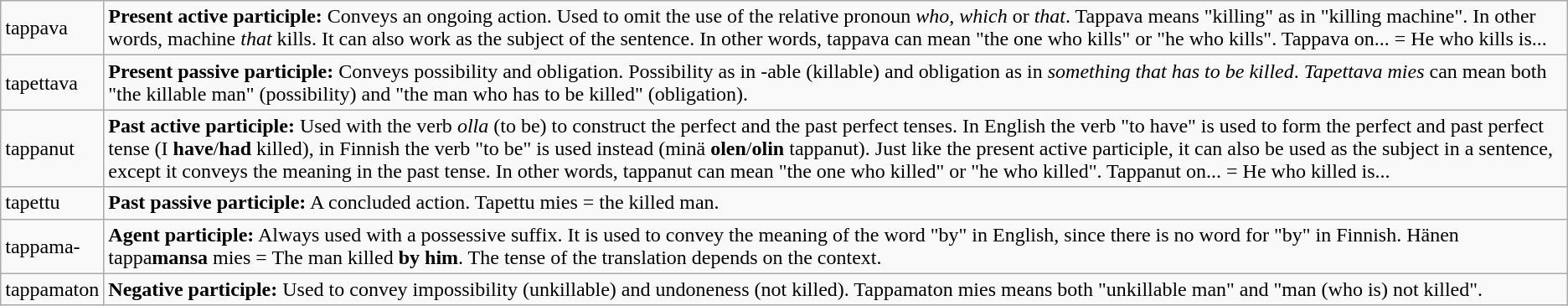<table class="wikitable">
<tr>
<td>tappava</td>
<td><strong>Present active participle:</strong> Conveys an ongoing action. Used to omit the use of the relative pronoun <em>who</em>, <em>which</em> or <em>that</em>. Tappava means "killing" as in "killing machine". In other words, machine <em>that</em> kills. It can also work as the subject of the sentence. In other words, tappava can mean "the one who kills" or "he who kills". Tappava on... = He who kills is...</td>
</tr>
<tr>
<td>tapettava</td>
<td><strong>Present passive participle:</strong> Conveys possibility and obligation. Possibility as in -able (killable) and obligation as in <em>something that has to be killed</em>. <em>Tapettava mies</em> can mean both "the killable man" (possibility) and "the man who has to be killed" (obligation).</td>
</tr>
<tr>
<td>tappanut</td>
<td><strong>Past active participle:</strong> Used with the verb <em>olla</em> (to be) to construct the perfect and the past perfect tenses. In English the verb "to have" is used to form the perfect and past perfect tense (I <strong>have</strong>/<strong>had</strong> killed), in Finnish the verb "to be" is used instead (minä <strong>olen</strong>/<strong>olin</strong> tappanut). Just like the present active participle, it can also be used as the subject in a sentence, except it conveys the meaning in the past tense. In other words, tappanut can mean "the one who killed" or "he who killed". Tappanut on... = He who killed is...</td>
</tr>
<tr>
<td>tapettu</td>
<td><strong>Past passive participle:</strong> A concluded action. Tapettu mies = the killed man.</td>
</tr>
<tr>
<td>tappama-</td>
<td><strong>Agent participle:</strong> Always used with a possessive suffix. It is used to convey the meaning of the word "by" in English, since there is no word for "by" in Finnish. Hänen tappa<strong>mansa</strong> mies = The man killed <strong>by him</strong>. The tense of the translation depends on the context.</td>
</tr>
<tr>
<td>tappamaton</td>
<td><strong>Negative participle:</strong> Used to convey impossibility (unkillable) and undoneness (not killed). Tappamaton mies means both "unkillable man" and "man (who is) not killed".</td>
</tr>
</table>
